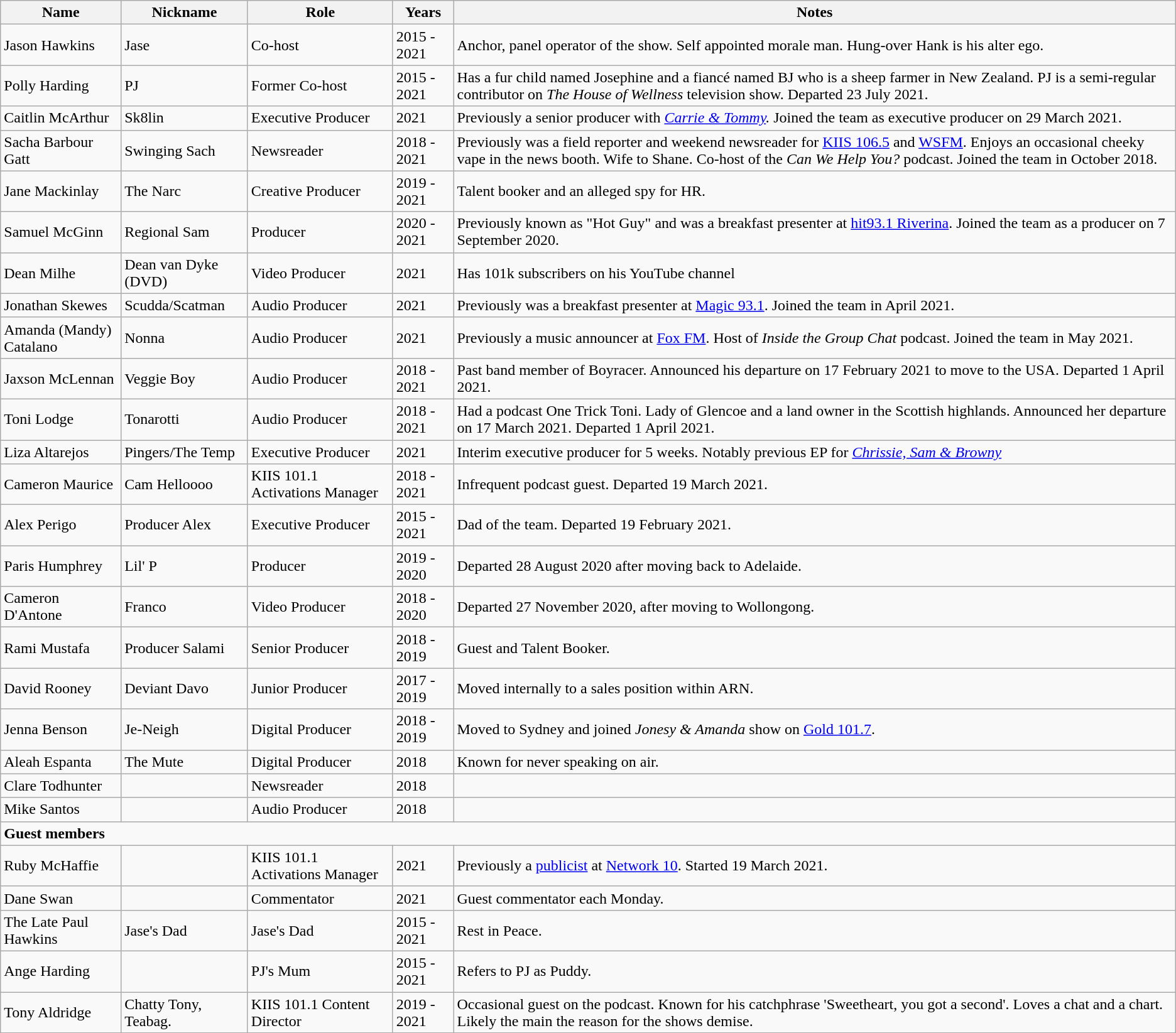<table class="wikitable sortable">
<tr>
<th scope="col">Name</th>
<th scope="col">Nickname</th>
<th scope="col">Role</th>
<th scope="col">Years</th>
<th scope="col" class="unsortable">Notes</th>
</tr>
<tr>
<td>Jason Hawkins</td>
<td>Jase</td>
<td>Co-host</td>
<td>2015 - 2021</td>
<td>Anchor, panel operator of the show. Self appointed morale man. Hung-over Hank is his alter ego.</td>
</tr>
<tr>
<td>Polly Harding</td>
<td>PJ</td>
<td>Former Co-host</td>
<td>2015 - 2021</td>
<td>Has a fur child named Josephine and a fiancé named BJ who is a sheep farmer in New Zealand. PJ is a semi-regular contributor on <em>The House of Wellness</em> television show. Departed 23 July 2021.</td>
</tr>
<tr>
<td>Caitlin McArthur</td>
<td>Sk8lin</td>
<td>Executive Producer</td>
<td>2021</td>
<td>Previously a senior producer with <em><a href='#'>Carrie & Tommy</a>.</em> Joined the team as executive producer on 29 March 2021.</td>
</tr>
<tr>
<td>Sacha Barbour Gatt</td>
<td>Swinging Sach</td>
<td>Newsreader</td>
<td>2018 - 2021</td>
<td>Previously was a field reporter and weekend newsreader for <a href='#'>KIIS 106.5</a> and <a href='#'>WSFM</a>. Enjoys an occasional cheeky vape in the news booth. Wife to Shane. Co-host of the <em>Can We Help You?</em> podcast. Joined the team in October 2018.</td>
</tr>
<tr>
<td>Jane Mackinlay</td>
<td>The Narc</td>
<td>Creative Producer</td>
<td>2019 - 2021</td>
<td>Talent booker and an alleged spy for HR.</td>
</tr>
<tr>
<td>Samuel McGinn</td>
<td>Regional Sam</td>
<td>Producer</td>
<td>2020 - 2021</td>
<td>Previously known as "Hot Guy" and was a breakfast presenter at <a href='#'>hit93.1 Riverina</a>. Joined the team as a producer on 7 September 2020.</td>
</tr>
<tr>
<td>Dean Milhe</td>
<td>Dean van Dyke (DVD)</td>
<td>Video Producer</td>
<td>2021</td>
<td>Has 101k subscribers on his YouTube channel </td>
</tr>
<tr>
<td>Jonathan Skewes</td>
<td>Scudda/Scatman</td>
<td>Audio Producer</td>
<td>2021</td>
<td>Previously was a breakfast presenter at <a href='#'>Magic 93.1</a>. Joined the team in April 2021.</td>
</tr>
<tr>
<td>Amanda (Mandy) Catalano</td>
<td>Nonna</td>
<td>Audio Producer</td>
<td>2021</td>
<td>Previously a music announcer at <a href='#'>Fox FM</a>. Host of <em>Inside the Group Chat</em> podcast. Joined the team in May 2021.</td>
</tr>
<tr>
<td>Jaxson McLennan</td>
<td>Veggie Boy</td>
<td>Audio Producer</td>
<td>2018 - 2021</td>
<td>Past band member of Boyracer. Announced his departure on 17 February 2021 to move to the USA. Departed 1 April 2021.</td>
</tr>
<tr>
<td>Toni Lodge</td>
<td>Tonarotti</td>
<td>Audio Producer</td>
<td>2018 - 2021</td>
<td>Had a podcast One Trick Toni. Lady of Glencoe and a land owner in the Scottish highlands. Announced her departure on 17 March 2021. Departed 1 April 2021.</td>
</tr>
<tr>
<td>Liza Altarejos</td>
<td>Pingers/The Temp</td>
<td>Executive Producer</td>
<td>2021</td>
<td>Interim executive producer for 5 weeks. Notably previous EP for <em><a href='#'>Chrissie, Sam & Browny</a></em></td>
</tr>
<tr>
<td>Cameron Maurice</td>
<td>Cam Helloooo</td>
<td>KIIS 101.1 Activations Manager</td>
<td>2018 - 2021</td>
<td>Infrequent podcast guest. Departed 19 March 2021.</td>
</tr>
<tr>
<td>Alex Perigo</td>
<td>Producer Alex</td>
<td>Executive Producer</td>
<td>2015 - 2021</td>
<td>Dad of the team. Departed 19 February 2021.</td>
</tr>
<tr>
<td>Paris Humphrey</td>
<td>Lil' P</td>
<td>Producer</td>
<td>2019 - 2020</td>
<td>Departed 28 August 2020 after moving back to Adelaide.</td>
</tr>
<tr>
<td>Cameron D'Antone</td>
<td>Franco</td>
<td>Video Producer</td>
<td>2018 - 2020</td>
<td>Departed 27 November 2020, after moving to Wollongong.</td>
</tr>
<tr>
<td>Rami Mustafa</td>
<td>Producer Salami</td>
<td>Senior Producer</td>
<td>2018 - 2019</td>
<td>Guest and Talent Booker.</td>
</tr>
<tr>
<td>David Rooney</td>
<td>Deviant Davo</td>
<td>Junior Producer</td>
<td>2017 - 2019</td>
<td>Moved internally to a sales position within ARN.</td>
</tr>
<tr>
<td>Jenna Benson</td>
<td>Je-Neigh</td>
<td>Digital Producer</td>
<td>2018 - 2019</td>
<td>Moved to Sydney and joined <em>Jonesy & Amanda</em> show on <a href='#'>Gold 101.7</a>.</td>
</tr>
<tr>
<td>Aleah Espanta</td>
<td>The Mute</td>
<td>Digital Producer</td>
<td>2018</td>
<td>Known for never speaking on air.</td>
</tr>
<tr>
<td>Clare Todhunter</td>
<td></td>
<td>Newsreader</td>
<td>2018</td>
<td></td>
</tr>
<tr>
<td>Mike Santos</td>
<td></td>
<td>Audio Producer</td>
<td>2018</td>
<td></td>
</tr>
<tr>
<td colspan="5"><strong>Guest members</strong></td>
</tr>
<tr>
<td>Ruby McHaffie</td>
<td></td>
<td>KIIS 101.1 Activations Manager</td>
<td>2021</td>
<td>Previously a <a href='#'>publicist</a> at <a href='#'>Network 10</a>. Started 19 March 2021.</td>
</tr>
<tr>
<td>Dane Swan</td>
<td></td>
<td>Commentator</td>
<td>2021</td>
<td>Guest commentator each Monday.</td>
</tr>
<tr>
<td>The Late Paul Hawkins</td>
<td>Jase's Dad</td>
<td>Jase's Dad</td>
<td>2015 - 2021</td>
<td>Rest in Peace.</td>
</tr>
<tr>
<td>Ange Harding</td>
<td></td>
<td>PJ's Mum</td>
<td>2015 - 2021</td>
<td>Refers to PJ as Puddy.</td>
</tr>
<tr>
<td>Tony Aldridge</td>
<td>Chatty Tony, Teabag.</td>
<td>KIIS 101.1 Content Director</td>
<td>2019 - 2021</td>
<td>Occasional guest on the podcast. Known for his catchphrase 'Sweetheart, you got a second'. Loves a chat and a chart. Likely the main the reason for the shows demise.</td>
</tr>
<tr>
</tr>
</table>
